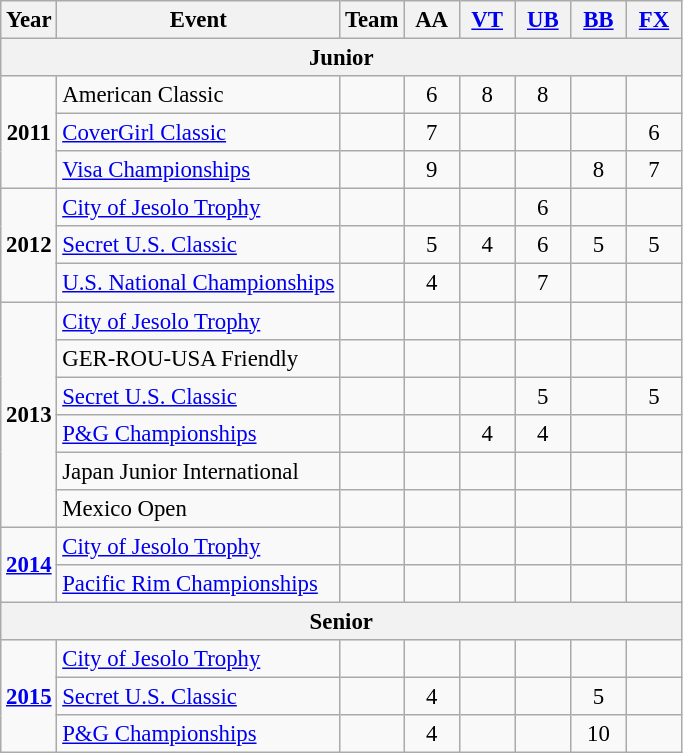<table class="wikitable" style="text-align:center; font-size:95%;">
<tr>
<th align=center>Year</th>
<th align=center>Event</th>
<th style="width:30px;">Team</th>
<th style="width:30px;">AA</th>
<th style="width:30px;"><a href='#'>VT</a></th>
<th style="width:30px;"><a href='#'>UB</a></th>
<th style="width:30px;"><a href='#'>BB</a></th>
<th style="width:30px;"><a href='#'>FX</a></th>
</tr>
<tr>
<th colspan="8">Junior</th>
</tr>
<tr>
<td rowspan="3"><strong>2011</strong></td>
<td align=left>American Classic</td>
<td></td>
<td>6</td>
<td>8</td>
<td>8</td>
<td></td>
<td></td>
</tr>
<tr>
<td align=left><a href='#'>CoverGirl Classic</a></td>
<td></td>
<td>7</td>
<td></td>
<td></td>
<td></td>
<td>6</td>
</tr>
<tr>
<td align=left><a href='#'>Visa Championships</a></td>
<td></td>
<td>9</td>
<td></td>
<td></td>
<td>8</td>
<td>7</td>
</tr>
<tr>
<td rowspan="3"><strong>2012</strong></td>
<td align=left><a href='#'>City of Jesolo Trophy</a></td>
<td></td>
<td></td>
<td></td>
<td>6</td>
<td></td>
<td></td>
</tr>
<tr>
<td align=left><a href='#'>Secret U.S. Classic</a></td>
<td></td>
<td>5</td>
<td>4</td>
<td>6</td>
<td>5</td>
<td>5</td>
</tr>
<tr>
<td align=left><a href='#'>U.S. National Championships</a></td>
<td></td>
<td>4</td>
<td></td>
<td>7</td>
<td></td>
<td></td>
</tr>
<tr>
<td rowspan="6"><strong>2013</strong></td>
<td align=left><a href='#'>City of Jesolo Trophy</a></td>
<td></td>
<td></td>
<td></td>
<td></td>
<td></td>
<td></td>
</tr>
<tr>
<td align=left>GER-ROU-USA Friendly</td>
<td></td>
<td></td>
<td></td>
<td></td>
<td></td>
<td></td>
</tr>
<tr>
<td align=left><a href='#'>Secret U.S. Classic</a></td>
<td></td>
<td></td>
<td></td>
<td>5</td>
<td></td>
<td>5</td>
</tr>
<tr>
<td align=left><a href='#'>P&G Championships</a></td>
<td></td>
<td></td>
<td>4</td>
<td>4</td>
<td></td>
<td></td>
</tr>
<tr>
<td align=left>Japan Junior International</td>
<td></td>
<td></td>
<td></td>
<td></td>
<td></td>
<td></td>
</tr>
<tr>
<td align=left>Mexico Open</td>
<td></td>
<td></td>
<td></td>
<td></td>
<td></td>
<td></td>
</tr>
<tr>
<td rowspan="2"><strong><a href='#'>2014</a></strong></td>
<td align=left><a href='#'>City of Jesolo Trophy</a></td>
<td></td>
<td></td>
<td></td>
<td></td>
<td></td>
<td></td>
</tr>
<tr>
<td align=left><a href='#'>Pacific Rim Championships</a></td>
<td></td>
<td></td>
<td></td>
<td></td>
<td></td>
<td></td>
</tr>
<tr>
<th colspan="8">Senior</th>
</tr>
<tr>
<td rowspan="3"><strong><a href='#'>2015</a></strong></td>
<td align=left><a href='#'>City of Jesolo Trophy</a></td>
<td></td>
<td></td>
<td></td>
<td></td>
<td></td>
<td></td>
</tr>
<tr>
<td align=left><a href='#'>Secret U.S. Classic</a></td>
<td></td>
<td>4</td>
<td></td>
<td></td>
<td>5</td>
<td></td>
</tr>
<tr>
<td align=left><a href='#'>P&G Championships</a></td>
<td></td>
<td>4</td>
<td></td>
<td></td>
<td>10</td>
<td></td>
</tr>
</table>
